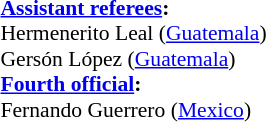<table width=100% style="font-size: 90%">
<tr>
<td><br>
<strong><a href='#'>Assistant referees</a>:</strong>
<br>Hermenerito Leal (<a href='#'>Guatemala</a>)
<br>Gersón López (<a href='#'>Guatemala</a>)
<br><strong><a href='#'>Fourth official</a>:</strong>
<br>Fernando Guerrero (<a href='#'>Mexico</a>)</td>
</tr>
</table>
